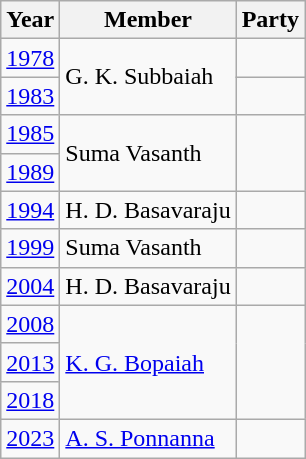<table class="wikitable">
<tr>
<th>Year</th>
<th>Member</th>
<th colspan="2">Party</th>
</tr>
<tr>
<td><a href='#'>1978</a></td>
<td rowspan=2>G. K. Subbaiah</td>
<td></td>
</tr>
<tr>
<td><a href='#'>1983</a></td>
<td></td>
</tr>
<tr>
<td><a href='#'>1985</a></td>
<td rowspan="2">Suma Vasanth</td>
</tr>
<tr>
<td><a href='#'>1989</a></td>
</tr>
<tr>
<td><a href='#'>1994</a></td>
<td>H. D. Basavaraju</td>
<td></td>
</tr>
<tr>
<td><a href='#'>1999</a></td>
<td>Suma Vasanth</td>
<td></td>
</tr>
<tr>
<td><a href='#'>2004</a></td>
<td>H. D. Basavaraju</td>
<td></td>
</tr>
<tr>
<td><a href='#'>2008</a></td>
<td rowspan="3"><a href='#'>K. G. Bopaiah</a></td>
</tr>
<tr>
<td><a href='#'>2013</a></td>
</tr>
<tr>
<td><a href='#'>2018</a></td>
</tr>
<tr>
<td><a href='#'>2023</a></td>
<td><a href='#'>A. S. Ponnanna</a></td>
<td></td>
</tr>
</table>
